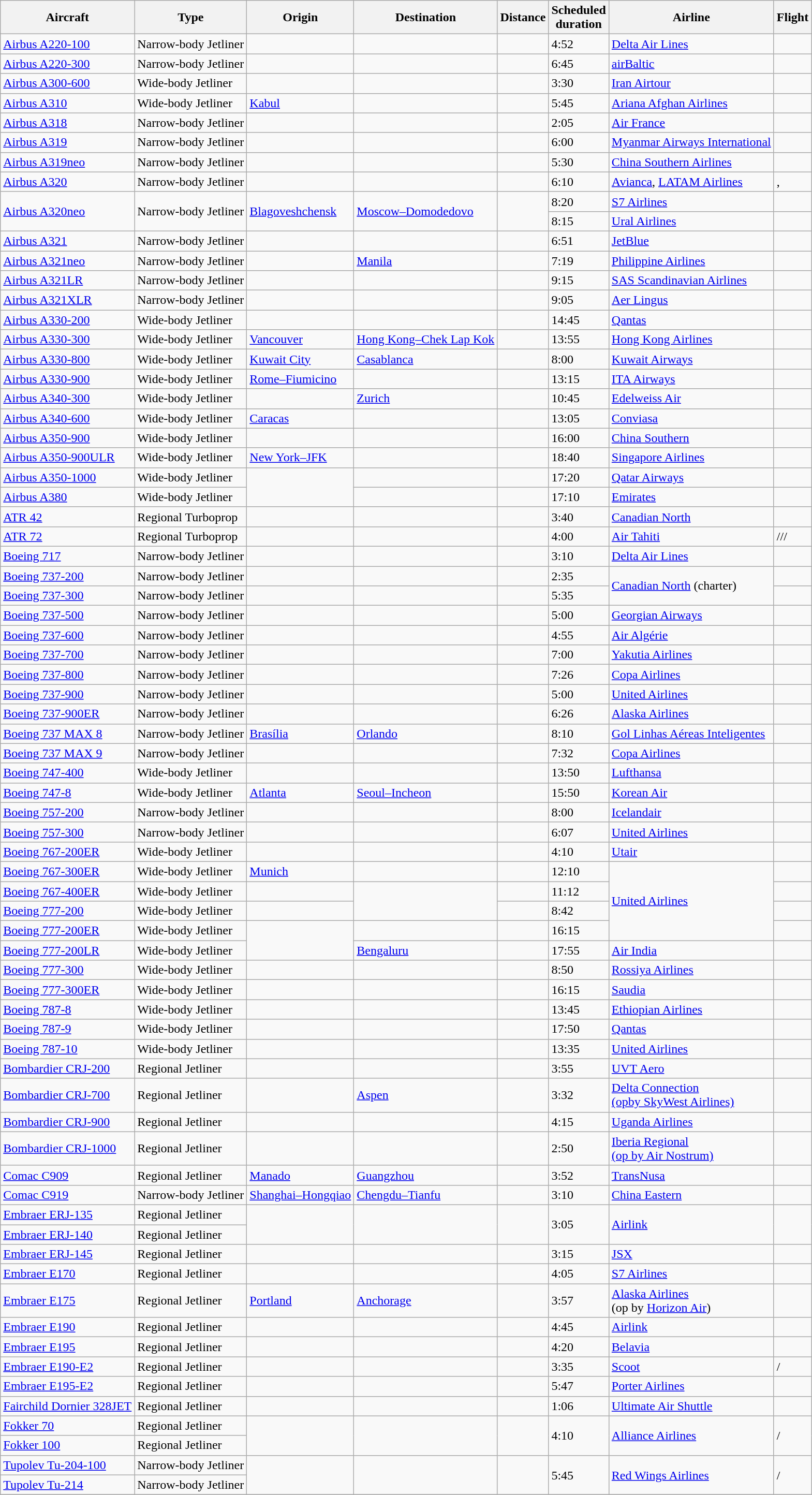<table class="wikitable sortable sticky-header" style="text-align:left">
<tr>
<th>Aircraft</th>
<th>Type</th>
<th>Origin</th>
<th>Destination</th>
<th data-sort-type="time">Distance</th>
<th>Scheduled<br>duration</th>
<th>Airline</th>
<th>Flight</th>
</tr>
<tr>
<td><a href='#'>Airbus A220-100</a></td>
<td>Narrow-body Jetliner</td>
<td></td>
<td></td>
<td></td>
<td>4:52</td>
<td><a href='#'>Delta Air Lines</a></td>
<td></td>
</tr>
<tr>
<td><a href='#'>Airbus A220-300</a></td>
<td>Narrow-body Jetliner</td>
<td></td>
<td></td>
<td></td>
<td>6:45</td>
<td><a href='#'>airBaltic</a></td>
<td></td>
</tr>
<tr>
<td><a href='#'>Airbus A300-600</a></td>
<td>Wide-body Jetliner</td>
<td></td>
<td></td>
<td></td>
<td>3:30</td>
<td><a href='#'>Iran Airtour</a></td>
<td></td>
</tr>
<tr>
<td><a href='#'>Airbus A310</a></td>
<td>Wide-body Jetliner</td>
<td> <a href='#'>Kabul</a></td>
<td></td>
<td></td>
<td>5:45</td>
<td><a href='#'>Ariana Afghan Airlines</a></td>
<td></td>
</tr>
<tr>
<td><a href='#'>Airbus A318</a></td>
<td>Narrow-body Jetliner</td>
<td></td>
<td></td>
<td></td>
<td>2:05</td>
<td><a href='#'>Air France</a></td>
<td></td>
</tr>
<tr>
<td><a href='#'>Airbus A319</a></td>
<td>Narrow-body Jetliner</td>
<td></td>
<td></td>
<td></td>
<td>6:00</td>
<td><a href='#'>Myanmar Airways International</a></td>
<td></td>
</tr>
<tr>
<td><a href='#'>Airbus A319neo</a></td>
<td>Narrow-body Jetliner</td>
<td></td>
<td></td>
<td></td>
<td>5:30</td>
<td><a href='#'>China Southern Airlines</a></td>
<td></td>
</tr>
<tr>
<td><a href='#'>Airbus A320</a></td>
<td>Narrow-body Jetliner</td>
<td></td>
<td></td>
<td></td>
<td>6:10</td>
<td><a href='#'>Avianca</a>, <a href='#'>LATAM Airlines</a></td>
<td>, </td>
</tr>
<tr>
<td rowspan="2"><a href='#'>Airbus A320neo</a></td>
<td rowspan="2">Narrow-body Jetliner</td>
<td rowspan="2"> <a href='#'>Blagoveshchensk</a></td>
<td rowspan="2"> <a href='#'>Moscow–Domodedovo</a></td>
<td rowspan="2"></td>
<td>8:20</td>
<td><a href='#'>S7 Airlines</a></td>
<td></td>
</tr>
<tr>
<td>8:15</td>
<td><a href='#'>Ural Airlines</a></td>
<td></td>
</tr>
<tr>
<td><a href='#'>Airbus A321</a></td>
<td>Narrow-body Jetliner</td>
<td></td>
<td></td>
<td></td>
<td>6:51</td>
<td><a href='#'>JetBlue</a></td>
<td></td>
</tr>
<tr>
<td><a href='#'>Airbus A321neo</a></td>
<td>Narrow-body Jetliner</td>
<td></td>
<td {nowrap> <a href='#'>Manila</a></td>
<td></td>
<td>7:19</td>
<td><a href='#'>Philippine Airlines</a></td>
<td></td>
</tr>
<tr>
<td><a href='#'>Airbus A321LR</a></td>
<td>Narrow-body Jetliner</td>
<td></td>
<td></td>
<td></td>
<td>9:15</td>
<td><a href='#'>SAS Scandinavian Airlines</a></td>
<td></td>
</tr>
<tr>
<td><a href='#'>Airbus A321XLR</a></td>
<td>Narrow-body Jetliner</td>
<td></td>
<td></td>
<td></td>
<td>9:05</td>
<td><a href='#'>Aer Lingus</a></td>
<td></td>
</tr>
<tr>
<td><a href='#'>Airbus A330-200</a></td>
<td>Wide-body Jetliner</td>
<td></td>
<td></td>
<td></td>
<td>14:45</td>
<td><a href='#'>Qantas</a></td>
<td></td>
</tr>
<tr>
<td><a href='#'>Airbus A330-300</a></td>
<td>Wide-body Jetliner</td>
<td> <a href='#'>Vancouver</a></td>
<td> <a href='#'>Hong Kong–Chek Lap Kok</a></td>
<td></td>
<td>13:55</td>
<td><a href='#'>Hong Kong Airlines</a></td>
<td></td>
</tr>
<tr>
<td><a href='#'>Airbus A330-800</a></td>
<td>Wide-body Jetliner</td>
<td> <a href='#'>Kuwait City</a></td>
<td> <a href='#'>Casablanca</a></td>
<td></td>
<td>8:00</td>
<td><a href='#'>Kuwait Airways</a></td>
<td></td>
</tr>
<tr>
<td><a href='#'>Airbus A330-900</a></td>
<td>Wide-body Jetliner</td>
<td> <a href='#'>Rome–Fiumicino</a></td>
<td></td>
<td></td>
<td>13:15</td>
<td><a href='#'>ITA Airways</a></td>
<td></td>
</tr>
<tr>
<td><a href='#'>Airbus A340-300</a></td>
<td>Wide-body Jetliner</td>
<td></td>
<td> <a href='#'>Zurich</a></td>
<td></td>
<td>10:45</td>
<td><a href='#'>Edelweiss Air</a></td>
<td></td>
</tr>
<tr>
<td><a href='#'>Airbus A340-600</a></td>
<td>Wide-body Jetliner</td>
<td> <a href='#'>Caracas</a></td>
<td></td>
<td></td>
<td>13:05</td>
<td><a href='#'>Conviasa</a></td>
<td></td>
</tr>
<tr>
<td><a href='#'>Airbus A350-900</a></td>
<td>Wide-body Jetliner</td>
<td></td>
<td></td>
<td></td>
<td>16:00</td>
<td><a href='#'>China Southern</a></td>
<td></td>
</tr>
<tr>
<td><a href='#'>Airbus A350-900ULR</a></td>
<td>Wide-body Jetliner</td>
<td> <a href='#'>New York–JFK</a></td>
<td></td>
<td></td>
<td>18:40</td>
<td><a href='#'>Singapore Airlines</a></td>
<td></td>
</tr>
<tr>
<td><a href='#'>Airbus A350-1000</a></td>
<td>Wide-body Jetliner</td>
<td rowspan="2"></td>
<td></td>
<td></td>
<td>17:20</td>
<td><a href='#'>Qatar Airways</a></td>
<td></td>
</tr>
<tr>
<td><a href='#'>Airbus A380</a></td>
<td>Wide-body Jetliner</td>
<td></td>
<td></td>
<td>17:10</td>
<td><a href='#'>Emirates</a></td>
<td></td>
</tr>
<tr>
<td><a href='#'>ATR 42</a></td>
<td>Regional Turboprop</td>
<td></td>
<td></td>
<td></td>
<td>3:40</td>
<td><a href='#'>Canadian North</a></td>
<td></td>
</tr>
<tr>
<td><a href='#'>ATR 72</a></td>
<td>Regional Turboprop</td>
<td></td>
<td></td>
<td></td>
<td>4:00</td>
<td><a href='#'>Air Tahiti</a></td>
<td>///</td>
</tr>
<tr>
<td><a href='#'>Boeing 717</a></td>
<td>Narrow-body Jetliner</td>
<td></td>
<td></td>
<td></td>
<td>3:10</td>
<td><a href='#'>Delta Air Lines</a></td>
<td></td>
</tr>
<tr>
<td><a href='#'>Boeing 737-200</a></td>
<td>Narrow-body Jetliner</td>
<td></td>
<td></td>
<td></td>
<td>2:35</td>
<td rowspan="2"><a href='#'>Canadian North</a> (charter)</td>
<td></td>
</tr>
<tr>
<td><a href='#'>Boeing 737-300</a></td>
<td>Narrow-body Jetliner</td>
<td></td>
<td></td>
<td></td>
<td>5:35</td>
<td></td>
</tr>
<tr>
<td><a href='#'>Boeing 737-500</a></td>
<td>Narrow-body Jetliner</td>
<td></td>
<td></td>
<td></td>
<td>5:00</td>
<td><a href='#'>Georgian Airways</a></td>
<td></td>
</tr>
<tr>
<td><a href='#'>Boeing 737-600</a></td>
<td>Narrow-body Jetliner</td>
<td></td>
<td></td>
<td></td>
<td>4:55</td>
<td><a href='#'>Air Algérie</a></td>
<td></td>
</tr>
<tr>
<td><a href='#'>Boeing 737-700</a></td>
<td>Narrow-body Jetliner</td>
<td></td>
<td></td>
<td></td>
<td>7:00</td>
<td><a href='#'>Yakutia Airlines</a></td>
<td></td>
</tr>
<tr>
<td><a href='#'>Boeing 737-800</a></td>
<td>Narrow-body Jetliner</td>
<td></td>
<td></td>
<td></td>
<td>7:26</td>
<td><a href='#'>Copa Airlines</a></td>
<td></td>
</tr>
<tr>
<td><a href='#'>Boeing 737-900</a></td>
<td>Narrow-body Jetliner</td>
<td></td>
<td></td>
<td></td>
<td>5:00</td>
<td><a href='#'>United Airlines</a></td>
<td></td>
</tr>
<tr>
<td><a href='#'>Boeing 737-900ER</a></td>
<td>Narrow-body Jetliner</td>
<td></td>
<td></td>
<td></td>
<td>6:26</td>
<td><a href='#'>Alaska Airlines</a></td>
<td></td>
</tr>
<tr>
<td><a href='#'>Boeing 737 MAX 8</a></td>
<td>Narrow-body Jetliner</td>
<td> <a href='#'>Brasília</a></td>
<td> <a href='#'>Orlando</a></td>
<td></td>
<td>8:10</td>
<td><a href='#'>Gol Linhas Aéreas Inteligentes</a></td>
<td></td>
</tr>
<tr>
<td><a href='#'>Boeing 737 MAX 9</a></td>
<td>Narrow-body Jetliner</td>
<td></td>
<td></td>
<td></td>
<td>7:32</td>
<td><a href='#'>Copa Airlines</a></td>
<td></td>
</tr>
<tr>
<td><a href='#'>Boeing 747-400</a></td>
<td>Wide-body Jetliner</td>
<td></td>
<td></td>
<td></td>
<td>13:50</td>
<td><a href='#'>Lufthansa</a></td>
<td></td>
</tr>
<tr>
<td><a href='#'>Boeing 747-8</a></td>
<td>Wide-body Jetliner</td>
<td> <a href='#'>Atlanta</a></td>
<td> <a href='#'>Seoul–Incheon</a></td>
<td></td>
<td>15:50</td>
<td><a href='#'>Korean Air</a></td>
<td></td>
</tr>
<tr>
<td><a href='#'>Boeing 757-200</a></td>
<td>Narrow-body Jetliner</td>
<td></td>
<td></td>
<td></td>
<td>8:00</td>
<td><a href='#'>Icelandair</a></td>
<td></td>
</tr>
<tr>
<td><a href='#'>Boeing 757-300</a></td>
<td>Narrow-body Jetliner</td>
<td></td>
<td></td>
<td></td>
<td>6:07</td>
<td><a href='#'>United Airlines</a></td>
<td></td>
</tr>
<tr>
<td><a href='#'>Boeing 767-200ER</a></td>
<td>Wide-body Jetliner</td>
<td></td>
<td></td>
<td></td>
<td>4:10</td>
<td><a href='#'>Utair</a></td>
<td></td>
</tr>
<tr>
<td><a href='#'>Boeing 767-300ER</a></td>
<td>Wide-body Jetliner</td>
<td> <a href='#'>Munich</a></td>
<td></td>
<td></td>
<td>12:10</td>
<td rowspan="4"><a href='#'>United Airlines</a></td>
<td></td>
</tr>
<tr>
<td><a href='#'>Boeing 767-400ER</a></td>
<td>Wide-body Jetliner</td>
<td></td>
<td rowspan="2"></td>
<td></td>
<td>11:12</td>
<td></td>
</tr>
<tr>
<td><a href='#'>Boeing 777-200</a></td>
<td>Wide-body Jetliner</td>
<td></td>
<td></td>
<td>8:42</td>
<td></td>
</tr>
<tr>
<td><a href='#'>Boeing 777-200ER</a></td>
<td>Wide-body Jetliner</td>
<td rowspan="2"></td>
<td></td>
<td></td>
<td>16:15</td>
<td></td>
</tr>
<tr>
<td><a href='#'>Boeing 777-200LR</a></td>
<td>Wide-body Jetliner</td>
<td> <a href='#'>Bengaluru</a></td>
<td></td>
<td>17:55</td>
<td><a href='#'>Air India</a></td>
<td></td>
</tr>
<tr>
<td><a href='#'>Boeing 777-300</a></td>
<td>Wide-body Jetliner</td>
<td></td>
<td></td>
<td></td>
<td>8:50</td>
<td><a href='#'>Rossiya Airlines</a></td>
<td></td>
</tr>
<tr>
<td><a href='#'>Boeing 777-300ER</a></td>
<td>Wide-body Jetliner</td>
<td></td>
<td></td>
<td></td>
<td>16:15</td>
<td><a href='#'>Saudia</a></td>
<td></td>
</tr>
<tr>
<td><a href='#'>Boeing 787-8</a></td>
<td>Wide-body Jetliner</td>
<td></td>
<td></td>
<td></td>
<td>13:45</td>
<td><a href='#'>Ethiopian Airlines</a></td>
<td></td>
</tr>
<tr>
<td><a href='#'>Boeing 787-9</a></td>
<td>Wide-body Jetliner</td>
<td></td>
<td></td>
<td></td>
<td>17:50</td>
<td><a href='#'>Qantas</a></td>
<td></td>
</tr>
<tr>
<td><a href='#'>Boeing 787-10</a></td>
<td>Wide-body Jetliner</td>
<td></td>
<td></td>
<td></td>
<td>13:35</td>
<td><a href='#'>United Airlines</a></td>
<td></td>
</tr>
<tr>
<td><a href='#'>Bombardier CRJ-200</a></td>
<td>Regional Jetliner</td>
<td></td>
<td></td>
<td></td>
<td>3:55</td>
<td><a href='#'>UVT Aero</a></td>
<td></td>
</tr>
<tr>
<td><a href='#'>Bombardier CRJ-700</a></td>
<td>Regional Jetliner</td>
<td></td>
<td> <a href='#'>Aspen</a></td>
<td></td>
<td>3:32</td>
<td><a href='#'>Delta Connection<br>(opby SkyWest Airlines)</a></td>
<td></td>
</tr>
<tr>
<td><a href='#'>Bombardier CRJ-900</a></td>
<td>Regional Jetliner</td>
<td></td>
<td></td>
<td></td>
<td>4:15</td>
<td><a href='#'>Uganda Airlines</a></td>
<td></td>
</tr>
<tr>
<td><a href='#'>Bombardier CRJ-1000</a></td>
<td>Regional Jetliner</td>
<td></td>
<td></td>
<td></td>
<td>2:50</td>
<td><a href='#'>Iberia Regional<br>(op by Air Nostrum)</a></td>
<td></td>
</tr>
<tr>
<td><a href='#'>Comac C909</a></td>
<td>Regional Jetliner</td>
<td> <a href='#'>Manado</a></td>
<td> <a href='#'>Guangzhou</a></td>
<td></td>
<td>3:52</td>
<td><a href='#'>TransNusa</a></td>
<td></td>
</tr>
<tr>
<td><a href='#'>Comac C919</a></td>
<td>Narrow-body Jetliner</td>
<td> <a href='#'>Shanghai–Hongqiao</a></td>
<td> <a href='#'>Chengdu–Tianfu</a></td>
<td></td>
<td>3:10</td>
<td><a href='#'>China Eastern</a></td>
<td></td>
</tr>
<tr>
<td><a href='#'>Embraer ERJ-135</a></td>
<td>Regional Jetliner</td>
<td rowspan="2"></td>
<td rowspan="2"></td>
<td rowspan="2"></td>
<td rowspan="2">3:05</td>
<td rowspan="2"><a href='#'>Airlink</a></td>
<td rowspan="2"></td>
</tr>
<tr>
<td><a href='#'>Embraer ERJ-140</a></td>
<td>Regional Jetliner</td>
</tr>
<tr>
<td><a href='#'>Embraer ERJ-145</a></td>
<td>Regional Jetliner</td>
<td></td>
<td></td>
<td></td>
<td>3:15</td>
<td><a href='#'>JSX</a></td>
<td></td>
</tr>
<tr>
<td><a href='#'>Embraer E170</a></td>
<td>Regional Jetliner</td>
<td></td>
<td></td>
<td></td>
<td>4:05</td>
<td><a href='#'>S7 Airlines</a></td>
<td></td>
</tr>
<tr>
<td><a href='#'>Embraer E175</a></td>
<td>Regional Jetliner</td>
<td> <a href='#'>Portland</a></td>
<td> <a href='#'>Anchorage</a></td>
<td></td>
<td>3:57</td>
<td><a href='#'>Alaska Airlines</a><br>(op by <a href='#'>Horizon Air</a>)</td>
<td></td>
</tr>
<tr>
<td><a href='#'>Embraer E190</a></td>
<td>Regional Jetliner</td>
<td></td>
<td></td>
<td></td>
<td>4:45</td>
<td><a href='#'>Airlink</a></td>
<td></td>
</tr>
<tr>
<td><a href='#'>Embraer E195</a></td>
<td>Regional Jetliner</td>
<td></td>
<td></td>
<td></td>
<td>4:20</td>
<td><a href='#'>Belavia</a></td>
<td></td>
</tr>
<tr>
<td><a href='#'>Embraer E190-E2</a></td>
<td>Regional Jetliner</td>
<td></td>
<td></td>
<td></td>
<td>3:35</td>
<td><a href='#'>Scoot</a></td>
<td>/</td>
</tr>
<tr>
<td><a href='#'>Embraer E195-E2</a></td>
<td>Regional Jetliner</td>
<td></td>
<td></td>
<td></td>
<td>5:47</td>
<td><a href='#'>Porter Airlines</a></td>
<td></td>
</tr>
<tr>
<td><a href='#'>Fairchild Dornier 328JET</a></td>
<td>Regional Jetliner</td>
<td></td>
<td></td>
<td></td>
<td>1:06</td>
<td><a href='#'>Ultimate Air Shuttle</a></td>
<td></td>
</tr>
<tr>
<td><a href='#'>Fokker 70</a></td>
<td>Regional Jetliner</td>
<td rowspan="2"></td>
<td rowspan="2"></td>
<td rowspan="2"></td>
<td rowspan="2">4:10</td>
<td rowspan="2"><a href='#'>Alliance Airlines</a></td>
<td rowspan="2">/</td>
</tr>
<tr>
<td><a href='#'>Fokker 100</a></td>
<td>Regional Jetliner</td>
</tr>
<tr>
<td><a href='#'>Tupolev Tu-204-100</a></td>
<td>Narrow-body Jetliner</td>
<td rowspan="2"></td>
<td rowspan="2"></td>
<td rowspan="2"></td>
<td rowspan="2">5:45</td>
<td rowspan="2"><a href='#'>Red Wings Airlines</a></td>
<td rowspan="2">/</td>
</tr>
<tr>
<td><a href='#'>Tupolev Tu-214</a></td>
<td>Narrow-body Jetliner</td>
</tr>
<tr>
</tr>
</table>
